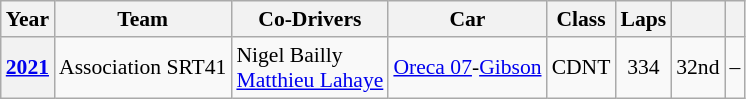<table class="wikitable" style="text-align:center; font-size:90%">
<tr>
<th>Year</th>
<th>Team</th>
<th>Co-Drivers</th>
<th>Car</th>
<th>Class</th>
<th>Laps</th>
<th></th>
<th></th>
</tr>
<tr>
<th><a href='#'>2021</a></th>
<td align="left"> Association SRT41</td>
<td align="left"> Nigel Bailly<br> <a href='#'>Matthieu Lahaye</a></td>
<td align="left"><a href='#'>Oreca 07</a>-<a href='#'>Gibson</a></td>
<td>CDNT</td>
<td>334</td>
<td>32nd</td>
<td>–</td>
</tr>
</table>
